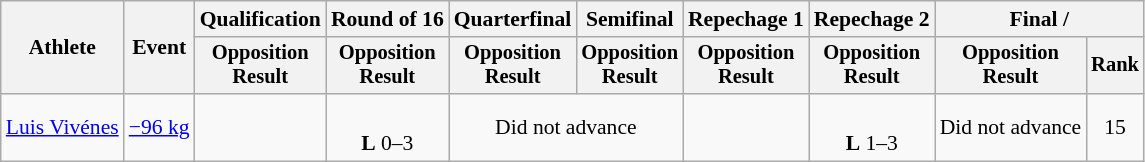<table class="wikitable" style="font-size:90%">
<tr>
<th rowspan="2">Athlete</th>
<th rowspan="2">Event</th>
<th>Qualification</th>
<th>Round of 16</th>
<th>Quarterfinal</th>
<th>Semifinal</th>
<th>Repechage 1</th>
<th>Repechage 2</th>
<th colspan=2>Final / </th>
</tr>
<tr style="font-size: 95%">
<th>Opposition<br>Result</th>
<th>Opposition<br>Result</th>
<th>Opposition<br>Result</th>
<th>Opposition<br>Result</th>
<th>Opposition<br>Result</th>
<th>Opposition<br>Result</th>
<th>Opposition<br>Result</th>
<th>Rank</th>
</tr>
<tr align=center>
<td align=left><a href='#'>Luis Vivénes</a></td>
<td align=left><a href='#'>−96 kg</a></td>
<td></td>
<td><br><strong>L</strong> 0–3 <sup></sup></td>
<td colspan=2>Did not advance</td>
<td></td>
<td align=center><br><strong>L</strong> 1–3 <sup></sup></td>
<td>Did not advance</td>
<td>15</td>
</tr>
</table>
